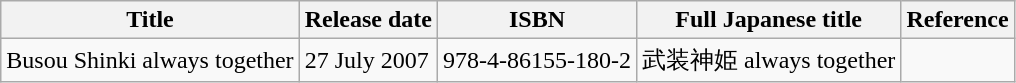<table class="wikitable sortable">
<tr>
<th>Title</th>
<th>Release date</th>
<th>ISBN</th>
<th>Full Japanese title</th>
<th>Reference</th>
</tr>
<tr>
<td>Busou Shinki always together</td>
<td>27 July 2007</td>
<td>978-4-86155-180-2</td>
<td>武装神姫 always together</td>
<td></td>
</tr>
</table>
